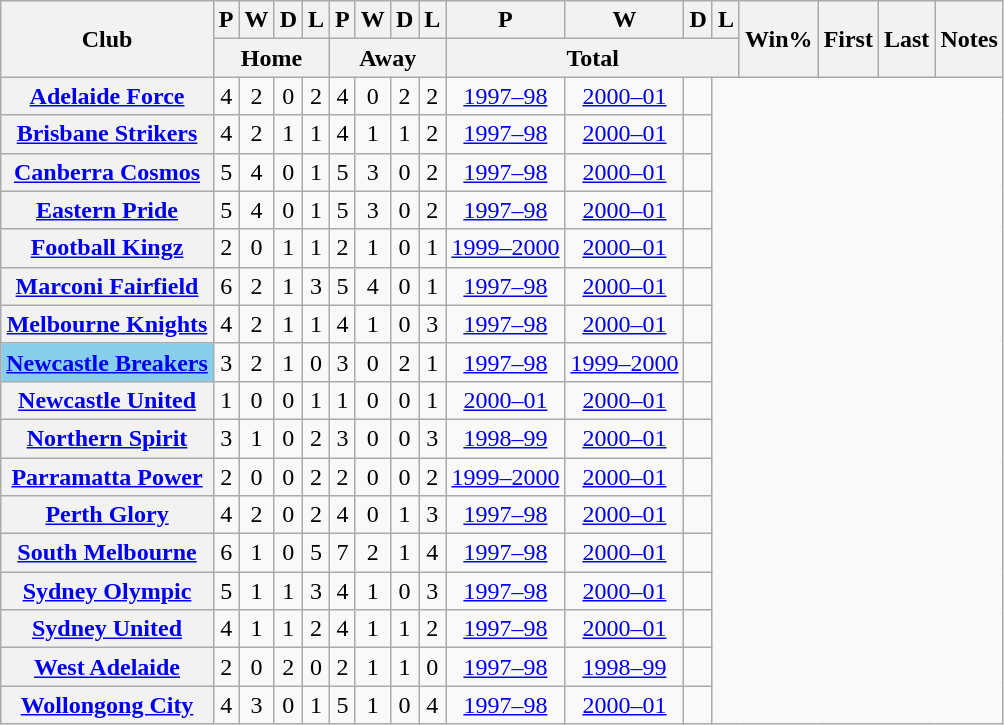<table class="wikitable plainrowheaders sortable" style="text-align:center">
<tr>
<th scope=col rowspan=2>Club</th>
<th scope=col>P</th>
<th scope=col>W</th>
<th scope=col>D</th>
<th scope=col>L</th>
<th scope=col>P</th>
<th scope=col>W</th>
<th scope=col>D</th>
<th scope=col>L</th>
<th scope=col>P</th>
<th scope=col>W</th>
<th scope=col>D</th>
<th scope=col>L</th>
<th rowspan=2 scope=col>Win%</th>
<th rowspan=2 scope=col>First</th>
<th rowspan=2 scope=col>Last</th>
<th class="unsortable" rowspan=2 scope=col>Notes</th>
</tr>
<tr class="unsortable">
<th colspan=4>Home</th>
<th colspan=4>Away</th>
<th colspan=4>Total</th>
</tr>
<tr>
<th scope=row><a href='#'>Adelaide Force</a></th>
<td>4</td>
<td>2</td>
<td>0</td>
<td>2</td>
<td>4</td>
<td>0</td>
<td>2</td>
<td>2<br></td>
<td><a href='#'>1997–98</a></td>
<td><a href='#'>2000–01</a></td>
<td></td>
</tr>
<tr>
<th scope=row><a href='#'>Brisbane Strikers</a></th>
<td>4</td>
<td>2</td>
<td>1</td>
<td>1</td>
<td>4</td>
<td>1</td>
<td>1</td>
<td>2<br></td>
<td><a href='#'>1997–98</a></td>
<td><a href='#'>2000–01</a></td>
<td></td>
</tr>
<tr>
<th scope=row><a href='#'>Canberra Cosmos</a></th>
<td>5</td>
<td>4</td>
<td>0</td>
<td>1</td>
<td>5</td>
<td>3</td>
<td>0</td>
<td>2<br></td>
<td><a href='#'>1997–98</a></td>
<td><a href='#'>2000–01</a></td>
<td></td>
</tr>
<tr>
<th scope=row><a href='#'>Eastern Pride</a></th>
<td>5</td>
<td>4</td>
<td>0</td>
<td>1</td>
<td>5</td>
<td>3</td>
<td>0</td>
<td>2<br></td>
<td><a href='#'>1997–98</a></td>
<td><a href='#'>2000–01</a></td>
<td></td>
</tr>
<tr>
<th scope=row><a href='#'>Football Kingz</a></th>
<td>2</td>
<td>0</td>
<td>1</td>
<td>1</td>
<td>2</td>
<td>1</td>
<td>0</td>
<td>1<br></td>
<td><a href='#'>1999–2000</a></td>
<td><a href='#'>2000–01</a></td>
<td></td>
</tr>
<tr>
<th scope=row><a href='#'>Marconi Fairfield</a></th>
<td>6</td>
<td>2</td>
<td>1</td>
<td>3</td>
<td>5</td>
<td>4</td>
<td>0</td>
<td>1<br></td>
<td><a href='#'>1997–98</a></td>
<td><a href='#'>2000–01</a></td>
<td></td>
</tr>
<tr>
<th scope=row><a href='#'>Melbourne Knights</a></th>
<td>4</td>
<td>2</td>
<td>1</td>
<td>1</td>
<td>4</td>
<td>1</td>
<td>0</td>
<td>3<br></td>
<td><a href='#'>1997–98</a></td>
<td><a href='#'>2000–01</a></td>
<td></td>
</tr>
<tr>
<th scope=row style=background:#87CEEB><a href='#'>Newcastle Breakers</a> </th>
<td>3</td>
<td>2</td>
<td>1</td>
<td>0</td>
<td>3</td>
<td>0</td>
<td>2</td>
<td>1<br></td>
<td><a href='#'>1997–98</a></td>
<td><a href='#'>1999–2000</a></td>
<td></td>
</tr>
<tr>
<th scope=row><a href='#'>Newcastle United</a></th>
<td>1</td>
<td>0</td>
<td>0</td>
<td>1</td>
<td>1</td>
<td>0</td>
<td>0</td>
<td>1<br></td>
<td><a href='#'>2000–01</a></td>
<td><a href='#'>2000–01</a></td>
<td></td>
</tr>
<tr>
<th scope=row><a href='#'>Northern Spirit</a></th>
<td>3</td>
<td>1</td>
<td>0</td>
<td>2</td>
<td>3</td>
<td>0</td>
<td>0</td>
<td>3<br></td>
<td><a href='#'>1998–99</a></td>
<td><a href='#'>2000–01</a></td>
<td></td>
</tr>
<tr>
<th scope=row><a href='#'>Parramatta Power</a></th>
<td>2</td>
<td>0</td>
<td>0</td>
<td>2</td>
<td>2</td>
<td>0</td>
<td>0</td>
<td>2<br></td>
<td><a href='#'>1999–2000</a></td>
<td><a href='#'>2000–01</a></td>
<td></td>
</tr>
<tr>
<th scope=row><a href='#'>Perth Glory</a></th>
<td>4</td>
<td>2</td>
<td>0</td>
<td>2</td>
<td>4</td>
<td>0</td>
<td>1</td>
<td>3<br></td>
<td><a href='#'>1997–98</a></td>
<td><a href='#'>2000–01</a></td>
<td></td>
</tr>
<tr>
<th scope=row><a href='#'>South Melbourne</a></th>
<td>6</td>
<td>1</td>
<td>0</td>
<td>5</td>
<td>7</td>
<td>2</td>
<td>1</td>
<td>4<br></td>
<td><a href='#'>1997–98</a></td>
<td><a href='#'>2000–01</a></td>
<td></td>
</tr>
<tr>
<th scope=row><a href='#'>Sydney Olympic</a></th>
<td>5</td>
<td>1</td>
<td>1</td>
<td>3</td>
<td>4</td>
<td>1</td>
<td>0</td>
<td>3<br></td>
<td><a href='#'>1997–98</a></td>
<td><a href='#'>2000–01</a></td>
<td></td>
</tr>
<tr>
<th scope=row><a href='#'>Sydney United</a></th>
<td>4</td>
<td>1</td>
<td>1</td>
<td>2</td>
<td>4</td>
<td>1</td>
<td>1</td>
<td>2<br></td>
<td><a href='#'>1997–98</a></td>
<td><a href='#'>2000–01</a></td>
<td></td>
</tr>
<tr>
<th scope=row><a href='#'>West Adelaide</a></th>
<td>2</td>
<td>0</td>
<td>2</td>
<td>0</td>
<td>2</td>
<td>1</td>
<td>1</td>
<td>0<br></td>
<td><a href='#'>1997–98</a></td>
<td><a href='#'>1998–99</a></td>
<td></td>
</tr>
<tr>
<th scope=row><a href='#'>Wollongong City</a></th>
<td>4</td>
<td>3</td>
<td>0</td>
<td>1</td>
<td>5</td>
<td>1</td>
<td>0</td>
<td>4<br></td>
<td><a href='#'>1997–98</a></td>
<td><a href='#'>2000–01</a></td>
<td></td>
</tr>
</table>
